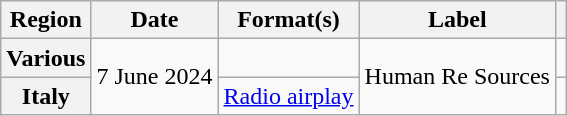<table class="wikitable plainrowheaders">
<tr>
<th scope="col">Region</th>
<th scope="col">Date</th>
<th scope="col">Format(s)</th>
<th scope="col">Label</th>
<th scope="col"></th>
</tr>
<tr>
<th scope="row">Various</th>
<td rowspan="2">7 June 2024</td>
<td></td>
<td rowspan="2">Human Re Sources</td>
<td style="text-align:center;"></td>
</tr>
<tr>
<th scope="row">Italy</th>
<td><a href='#'>Radio airplay</a></td>
<td style="text-align:center;"></td>
</tr>
</table>
